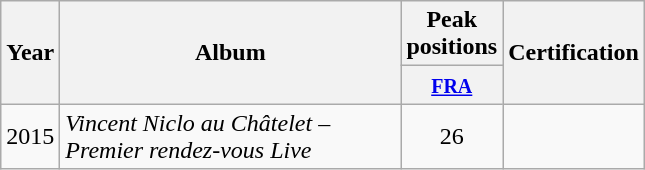<table class="wikitable">
<tr>
<th align="center" rowspan="2" width="10">Year</th>
<th align="center" rowspan="2" width="220">Album</th>
<th align="center" colspan="1">Peak positions</th>
<th align="center" rowspan="2" width="40">Certification</th>
</tr>
<tr>
<th width="40"><small><a href='#'>FRA</a></small><br></th>
</tr>
<tr>
<td align="center">2015</td>
<td><em>Vincent Niclo au Châtelet – Premier rendez-vous Live</em></td>
<td align="center">26</td>
<td align="center"></td>
</tr>
</table>
